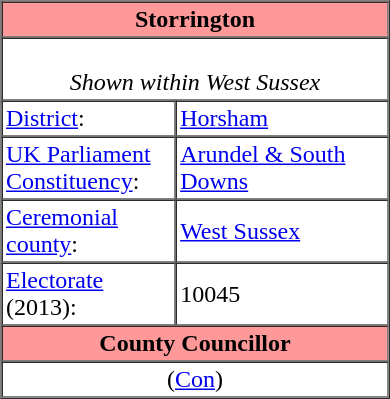<table class="vcard" border=1 cellpadding=2 cellspacing=0 align=right width=260 style=margin-left:0.5em;>
<tr>
<th class="fn org" colspan=2 align=center bgcolor="#ff9999"><strong>Storrington</strong></th>
</tr>
<tr>
<td colspan=2 align=center><br><em>Shown within West Sussex</em></td>
</tr>
<tr class="note">
<td width="45%"><a href='#'>District</a>:</td>
<td><a href='#'>Horsham</a></td>
</tr>
<tr class="note">
<td><a href='#'>UK Parliament Constituency</a>:</td>
<td><a href='#'>Arundel & South Downs</a></td>
</tr>
<tr class="note">
<td><a href='#'>Ceremonial county</a>:</td>
<td><a href='#'>West Sussex</a></td>
</tr>
<tr class="note">
<td><a href='#'>Electorate</a> (2013):</td>
<td>10045</td>
</tr>
<tr>
<th colspan=2 align=center bgcolor="#ff9999">County Councillor</th>
</tr>
<tr>
<td colspan=2 align=center> (<a href='#'>Con</a>)</td>
</tr>
</table>
